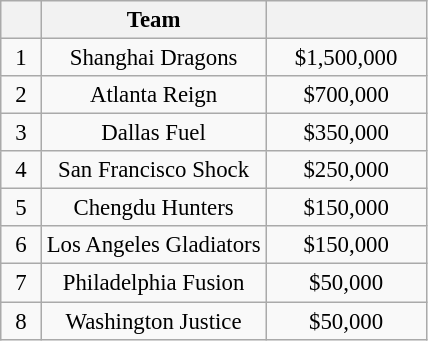<table class="wikitable" style="text-align: center; font-size: 95%;">
<tr>
<th scope="col" style="width: 20px;"></th>
<th>Team</th>
<th scope="col" style="width: 100px;"></th>
</tr>
<tr>
<td>1</td>
<td>Shanghai Dragons</td>
<td>$1,500,000</td>
</tr>
<tr>
<td>2</td>
<td>Atlanta Reign</td>
<td>$700,000</td>
</tr>
<tr>
<td>3</td>
<td>Dallas Fuel</td>
<td>$350,000</td>
</tr>
<tr>
<td>4</td>
<td>San Francisco Shock</td>
<td>$250,000</td>
</tr>
<tr>
<td>5</td>
<td>Chengdu Hunters</td>
<td>$150,000</td>
</tr>
<tr>
<td>6</td>
<td>Los Angeles Gladiators</td>
<td>$150,000</td>
</tr>
<tr>
<td>7</td>
<td>Philadelphia Fusion</td>
<td>$50,000</td>
</tr>
<tr>
<td>8</td>
<td>Washington Justice</td>
<td>$50,000</td>
</tr>
</table>
